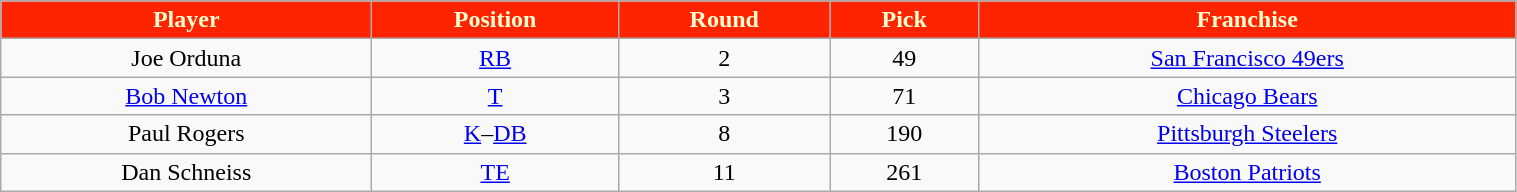<table class="wikitable" width="80%">
<tr align="center"  style="background:#FF2400;color:#FFFDD0;">
<td><strong>Player</strong></td>
<td><strong>Position</strong></td>
<td><strong>Round</strong></td>
<td><strong>Pick</strong></td>
<td><strong>Franchise</strong></td>
</tr>
<tr align="center" bgcolor="">
<td>Joe Orduna</td>
<td><a href='#'>RB</a></td>
<td>2</td>
<td>49</td>
<td><a href='#'>San Francisco 49ers</a></td>
</tr>
<tr align="center" bgcolor="">
<td><a href='#'>Bob Newton</a></td>
<td><a href='#'>T</a></td>
<td>3</td>
<td>71</td>
<td><a href='#'>Chicago Bears</a></td>
</tr>
<tr align="center" bgcolor="">
<td>Paul Rogers</td>
<td><a href='#'>K</a>–<a href='#'>DB</a></td>
<td>8</td>
<td>190</td>
<td><a href='#'>Pittsburgh Steelers</a></td>
</tr>
<tr align="center" bgcolor="">
<td>Dan Schneiss</td>
<td><a href='#'>TE</a></td>
<td>11</td>
<td>261</td>
<td><a href='#'>Boston Patriots</a></td>
</tr>
</table>
